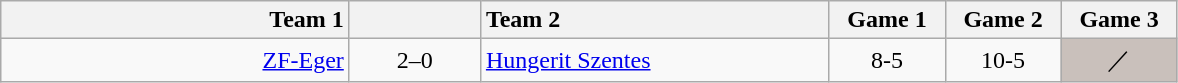<table class=wikitable style="text-align:center">
<tr>
<th style="width:225px; text-align:right;">Team 1</th>
<th style="width:80px;"></th>
<th style="width:225px; text-align:left;">Team 2</th>
<th style="width:70px;">Game 1</th>
<th style="width:70px;">Game 2</th>
<th style="width:70px;">Game 3</th>
</tr>
<tr>
<td align=right><a href='#'>ZF-Eger</a> </td>
<td>2–0</td>
<td align=left> <a href='#'>Hungerit Szentes</a></td>
<td>8-5</td>
<td>10-5</td>
<td bgcolor=#c9c0bb>／</td>
</tr>
</table>
